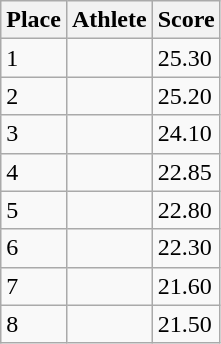<table class="wikitable">
<tr>
<th>Place</th>
<th>Athlete</th>
<th>Score</th>
</tr>
<tr>
<td>1</td>
<td></td>
<td>25.30</td>
</tr>
<tr>
<td>2</td>
<td></td>
<td>25.20</td>
</tr>
<tr>
<td>3</td>
<td></td>
<td>24.10</td>
</tr>
<tr>
<td>4</td>
<td></td>
<td>22.85</td>
</tr>
<tr>
<td>5</td>
<td></td>
<td>22.80</td>
</tr>
<tr>
<td>6</td>
<td></td>
<td>22.30</td>
</tr>
<tr>
<td>7</td>
<td></td>
<td>21.60</td>
</tr>
<tr>
<td>8</td>
<td></td>
<td>21.50</td>
</tr>
</table>
